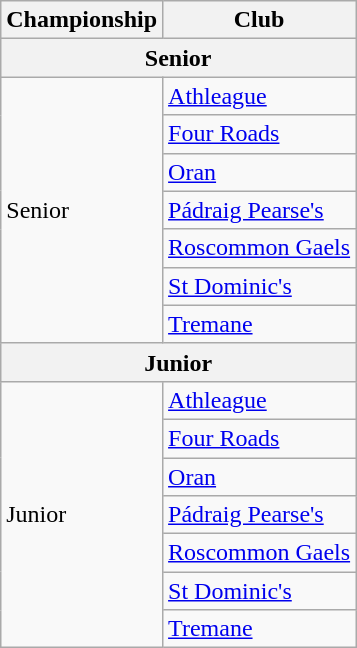<table class="wikitable sortable">
<tr>
<th>Championship</th>
<th>Club</th>
</tr>
<tr>
<th colspan="2">Senior</th>
</tr>
<tr>
<td rowspan="7">Senior</td>
<td> <a href='#'>Athleague</a></td>
</tr>
<tr>
<td> <a href='#'>Four Roads</a></td>
</tr>
<tr>
<td> <a href='#'>Oran</a></td>
</tr>
<tr>
<td> <a href='#'>Pádraig Pearse's</a></td>
</tr>
<tr>
<td> <a href='#'>Roscommon Gaels</a></td>
</tr>
<tr>
<td> <a href='#'>St Dominic's</a></td>
</tr>
<tr>
<td> <a href='#'>Tremane</a></td>
</tr>
<tr>
<th colspan="2">Junior</th>
</tr>
<tr>
<td rowspan="7">Junior</td>
<td> <a href='#'>Athleague</a></td>
</tr>
<tr>
<td> <a href='#'>Four Roads</a></td>
</tr>
<tr>
<td> <a href='#'>Oran</a></td>
</tr>
<tr>
<td> <a href='#'>Pádraig Pearse's</a></td>
</tr>
<tr>
<td> <a href='#'>Roscommon Gaels</a></td>
</tr>
<tr>
<td> <a href='#'>St Dominic's</a></td>
</tr>
<tr>
<td> <a href='#'>Tremane</a></td>
</tr>
</table>
